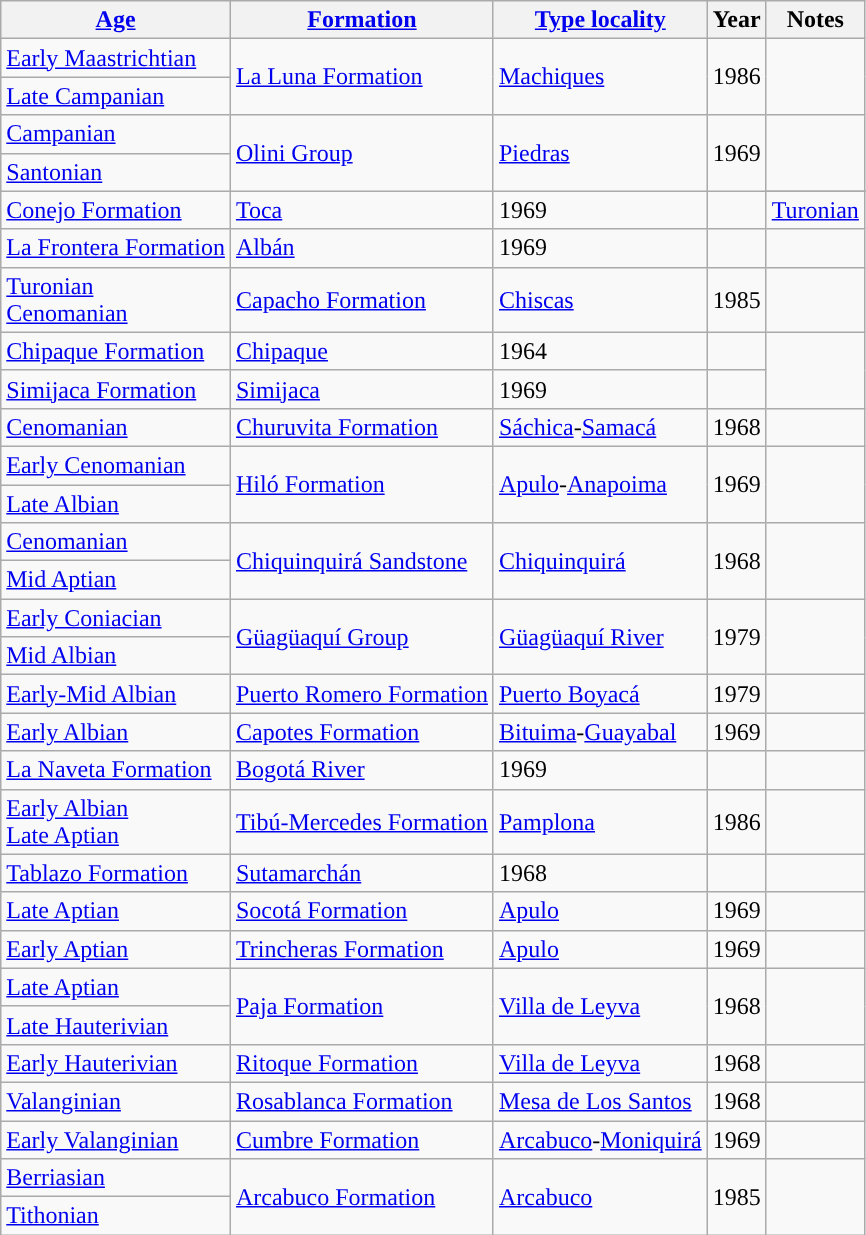<table class="wikitable sortable">
<tr>
<th><a href='#'>Age</a></th>
<th><a href='#'>Formation</a></th>
<th><a href='#'>Type locality</a></th>
<th>Year</th>
<th>Notes</th>
</tr>
<tr>
<td style="background-color: "><a href='#'>Early Maastrichtian</a></td>
<td rowspan=2><a href='#'>La Luna Formation</a></td>
<td rowspan=2><a href='#'>Machiques</a></td>
<td rowspan=2>1986</td>
<td rowspan=2></td>
</tr>
<tr>
<td style="background-color: "><a href='#'>Late Campanian</a></td>
</tr>
<tr>
<td style="background-color: "><a href='#'>Campanian</a></td>
<td rowspan=2><a href='#'>Olini Group</a></td>
<td rowspan=2><a href='#'>Piedras</a></td>
<td rowspan=2>1969</td>
<td rowspan=2></td>
</tr>
<tr>
<td style="background-color: "><a href='#'>Santonian</a></td>
</tr>
<tr>
<td rowspan=2><a href='#'>Conejo Formation</a></td>
<td rowspan=2><a href='#'>Toca</a></td>
<td rowspan=2>1969</td>
<td rowspan=2></td>
</tr>
<tr>
<td style="background-color: "><a href='#'>Turonian</a></td>
</tr>
<tr>
<td><a href='#'>La Frontera Formation</a></td>
<td><a href='#'>Albán</a></td>
<td>1969</td>
<td></td>
</tr>
<tr>
<td style="background-color: "><a href='#'>Turonian</a><br><a href='#'>Cenomanian</a></td>
<td><a href='#'>Capacho Formation</a></td>
<td><a href='#'>Chiscas</a></td>
<td>1985</td>
<td></td>
</tr>
<tr>
<td><a href='#'>Chipaque Formation</a></td>
<td><a href='#'>Chipaque</a></td>
<td>1964</td>
<td></td>
</tr>
<tr>
<td><a href='#'>Simijaca Formation</a></td>
<td><a href='#'>Simijaca</a></td>
<td>1969</td>
<td></td>
</tr>
<tr>
<td style="background-color: "><a href='#'>Cenomanian</a></td>
<td><a href='#'>Churuvita Formation</a></td>
<td><a href='#'>Sáchica</a>-<a href='#'>Samacá</a></td>
<td>1968</td>
<td></td>
</tr>
<tr>
<td style="background-color: "><a href='#'>Early Cenomanian</a></td>
<td rowspan=2><a href='#'>Hiló Formation</a></td>
<td rowspan=2><a href='#'>Apulo</a>-<a href='#'>Anapoima</a></td>
<td rowspan=2>1969</td>
<td rowspan=2></td>
</tr>
<tr>
<td style="background-color: "><a href='#'>Late Albian</a></td>
</tr>
<tr>
<td style="background-color: "><a href='#'>Cenomanian</a></td>
<td rowspan=2><a href='#'>Chiquinquirá Sandstone</a></td>
<td rowspan=2><a href='#'>Chiquinquirá</a></td>
<td rowspan=2>1968</td>
<td rowspan=2></td>
</tr>
<tr>
<td style="background-color: "><a href='#'>Mid Aptian</a></td>
</tr>
<tr>
<td style="background-color: "><a href='#'>Early Coniacian</a></td>
<td rowspan=2><a href='#'>Güagüaquí Group</a></td>
<td rowspan=2><a href='#'>Güagüaquí River</a></td>
<td rowspan=2>1979</td>
<td rowspan=2></td>
</tr>
<tr>
<td style="background-color: "><a href='#'>Mid Albian</a></td>
</tr>
<tr>
<td style="background-color: "><a href='#'>Early-Mid Albian</a></td>
<td><a href='#'>Puerto Romero Formation</a></td>
<td><a href='#'>Puerto Boyacá</a></td>
<td>1979</td>
<td></td>
</tr>
<tr>
<td style="background-color: "><a href='#'>Early Albian</a></td>
<td><a href='#'>Capotes Formation</a></td>
<td><a href='#'>Bituima</a>-<a href='#'>Guayabal</a></td>
<td>1969</td>
<td></td>
</tr>
<tr>
<td><a href='#'>La Naveta Formation</a></td>
<td><a href='#'>Bogotá River</a></td>
<td>1969</td>
<td></td>
</tr>
<tr>
<td style="background-color: "><a href='#'>Early Albian</a><br><a href='#'>Late Aptian</a></td>
<td><a href='#'>Tibú-Mercedes Formation</a></td>
<td><a href='#'>Pamplona</a></td>
<td>1986</td>
<td></td>
</tr>
<tr>
<td><a href='#'>Tablazo Formation</a></td>
<td><a href='#'>Sutamarchán</a></td>
<td>1968</td>
<td></td>
</tr>
<tr>
<td style="background-color: "><a href='#'>Late Aptian</a></td>
<td><a href='#'>Socotá Formation</a></td>
<td><a href='#'>Apulo</a></td>
<td>1969</td>
<td></td>
</tr>
<tr>
<td style="background-color: "><a href='#'>Early Aptian</a></td>
<td><a href='#'>Trincheras Formation</a></td>
<td><a href='#'>Apulo</a></td>
<td>1969</td>
<td></td>
</tr>
<tr>
<td style="background-color: "><a href='#'>Late Aptian</a></td>
<td rowspan=2><a href='#'>Paja Formation</a></td>
<td rowspan=2><a href='#'>Villa de Leyva</a></td>
<td rowspan=2>1968</td>
<td rowspan=2></td>
</tr>
<tr>
<td style="background-color: "><a href='#'>Late Hauterivian</a></td>
</tr>
<tr>
<td style="background-color: "><a href='#'>Early Hauterivian</a></td>
<td><a href='#'>Ritoque Formation</a></td>
<td><a href='#'>Villa de Leyva</a></td>
<td>1968</td>
<td></td>
</tr>
<tr>
<td style="background-color: "><a href='#'>Valanginian</a></td>
<td><a href='#'>Rosablanca Formation</a></td>
<td><a href='#'>Mesa de Los Santos</a></td>
<td>1968</td>
<td></td>
</tr>
<tr>
<td style="background-color: "><a href='#'>Early Valanginian</a></td>
<td><a href='#'>Cumbre Formation</a></td>
<td><a href='#'>Arcabuco</a>-<a href='#'>Moniquirá</a></td>
<td>1969</td>
<td></td>
</tr>
<tr>
<td style="background-color: "><a href='#'>Berriasian</a></td>
<td rowspan=2><a href='#'>Arcabuco Formation</a></td>
<td rowspan=2><a href='#'>Arcabuco</a></td>
<td rowspan=2>1985</td>
<td rowspan=2></td>
</tr>
<tr>
<td style="background-color: "><a href='#'>Tithonian</a></td>
</tr>
</table>
